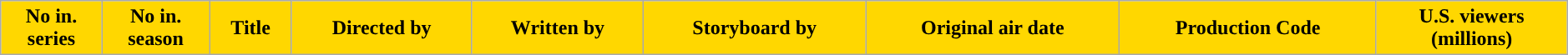<table class="wikitable plainrowheaders" style="width:99%; margin:auto; background:#fff;">
<tr>
<th style="background:gold;">No in.<br>series</th>
<th style="background:gold;">No in.<br>season</th>
<th style="background:gold;">Title</th>
<th style="background:gold;">Directed by</th>
<th style="background:gold;">Written by</th>
<th style="background:gold;">Storyboard by</th>
<th style="background:gold;">Original air date</th>
<th style="background:gold;">Production Code</th>
<th style="background:gold;">U.S. viewers<br>(millions)<br>
























</th>
</tr>
</table>
